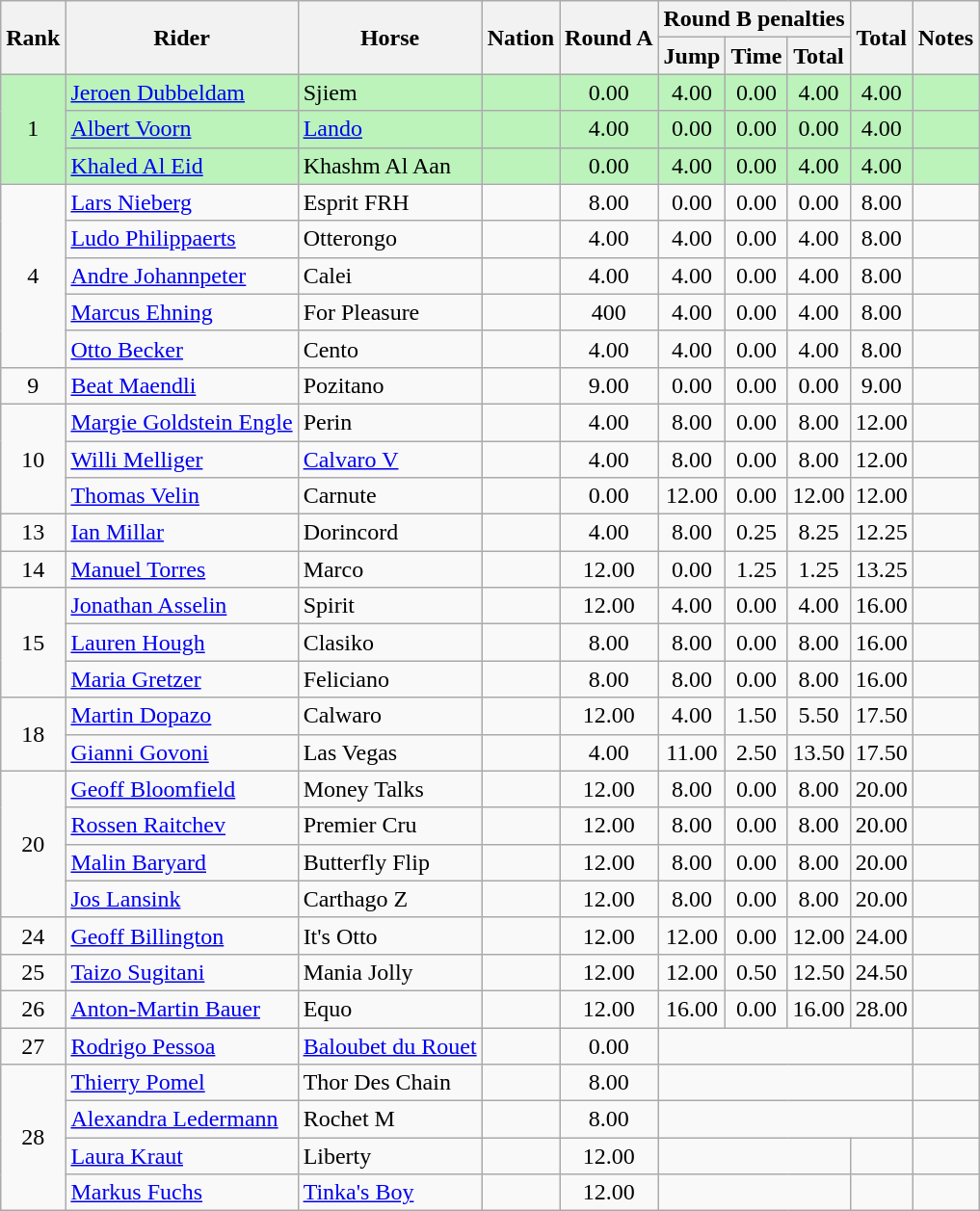<table class="wikitable sortable" style="text-align:center">
<tr>
<th rowspan=2>Rank</th>
<th rowspan=2>Rider</th>
<th rowspan=2>Horse</th>
<th rowspan=2>Nation</th>
<th rowspan=2>Round A</th>
<th colspan=3>Round B penalties</th>
<th rowspan=2>Total</th>
<th rowspan=2>Notes</th>
</tr>
<tr>
<th>Jump</th>
<th>Time</th>
<th>Total</th>
</tr>
<tr bgcolor=bbf3bb>
<td rowspan=3>1</td>
<td align="left"><a href='#'>Jeroen Dubbeldam</a></td>
<td align=left>Sjiem</td>
<td align=left></td>
<td>0.00</td>
<td>4.00</td>
<td>0.00</td>
<td>4.00</td>
<td>4.00</td>
<td></td>
</tr>
<tr bgcolor=bbf3bb>
<td align="left"><a href='#'>Albert Voorn</a></td>
<td align=left><a href='#'>Lando</a></td>
<td align=left></td>
<td>4.00</td>
<td>0.00</td>
<td>0.00</td>
<td>0.00</td>
<td>4.00</td>
<td></td>
</tr>
<tr bgcolor=bbf3bb>
<td align="left"><a href='#'>Khaled Al Eid</a></td>
<td align=left>Khashm Al Aan</td>
<td align=left></td>
<td>0.00</td>
<td>4.00</td>
<td>0.00</td>
<td>4.00</td>
<td>4.00</td>
<td></td>
</tr>
<tr>
<td rowspan="5">4</td>
<td align="left"><a href='#'>Lars Nieberg</a></td>
<td align=left>Esprit FRH</td>
<td align=left></td>
<td>8.00</td>
<td>0.00</td>
<td>0.00</td>
<td>0.00</td>
<td>8.00</td>
<td></td>
</tr>
<tr>
<td align="left"><a href='#'>Ludo Philippaerts</a></td>
<td align=left>Otterongo</td>
<td align=left></td>
<td>4.00</td>
<td>4.00</td>
<td>0.00</td>
<td>4.00</td>
<td>8.00</td>
<td></td>
</tr>
<tr>
<td align="left"><a href='#'>Andre Johannpeter</a></td>
<td align=left>Calei</td>
<td align=left></td>
<td>4.00</td>
<td>4.00</td>
<td>0.00</td>
<td>4.00</td>
<td>8.00</td>
<td></td>
</tr>
<tr>
<td align="left"><a href='#'>Marcus Ehning</a></td>
<td align=left>For Pleasure</td>
<td align=left></td>
<td>400</td>
<td>4.00</td>
<td>0.00</td>
<td>4.00</td>
<td>8.00</td>
<td></td>
</tr>
<tr>
<td align="left"><a href='#'>Otto Becker</a></td>
<td align=left>Cento</td>
<td align=left></td>
<td>4.00</td>
<td>4.00</td>
<td>0.00</td>
<td>4.00</td>
<td>8.00</td>
<td></td>
</tr>
<tr>
<td>9</td>
<td align="left"><a href='#'>Beat Maendli</a></td>
<td align=left>Pozitano</td>
<td align=left></td>
<td>9.00</td>
<td>0.00</td>
<td>0.00</td>
<td>0.00</td>
<td>9.00</td>
<td></td>
</tr>
<tr>
<td rowspan="3">10</td>
<td align="left"><a href='#'>Margie Goldstein Engle</a></td>
<td align=left>Perin</td>
<td align=left></td>
<td>4.00</td>
<td>8.00</td>
<td>0.00</td>
<td>8.00</td>
<td>12.00</td>
<td></td>
</tr>
<tr>
<td align="left"><a href='#'>Willi Melliger</a></td>
<td align=left><a href='#'>Calvaro V</a></td>
<td align="left"></td>
<td>4.00</td>
<td>8.00</td>
<td>0.00</td>
<td>8.00</td>
<td>12.00</td>
<td></td>
</tr>
<tr>
<td align="left"><a href='#'>Thomas Velin</a></td>
<td align="left">Carnute</td>
<td align=left></td>
<td>0.00</td>
<td>12.00</td>
<td>0.00</td>
<td>12.00</td>
<td>12.00</td>
<td></td>
</tr>
<tr>
<td>13</td>
<td align="left"><a href='#'>Ian Millar</a></td>
<td align=left>Dorincord</td>
<td align=left></td>
<td>4.00</td>
<td>8.00</td>
<td>0.25</td>
<td>8.25</td>
<td>12.25</td>
<td></td>
</tr>
<tr>
<td>14</td>
<td align="left"><a href='#'>Manuel Torres</a></td>
<td align=left>Marco</td>
<td align=left></td>
<td>12.00</td>
<td>0.00</td>
<td>1.25</td>
<td>1.25</td>
<td>13.25</td>
<td></td>
</tr>
<tr>
<td rowspan="3">15</td>
<td align="left"><a href='#'>Jonathan Asselin</a></td>
<td align=left>Spirit</td>
<td align=left></td>
<td>12.00</td>
<td>4.00</td>
<td>0.00</td>
<td>4.00</td>
<td>16.00</td>
<td></td>
</tr>
<tr>
<td align="left"><a href='#'>Lauren Hough</a></td>
<td align=left>Clasiko</td>
<td align=left></td>
<td>8.00</td>
<td>8.00</td>
<td>0.00</td>
<td>8.00</td>
<td>16.00</td>
<td></td>
</tr>
<tr>
<td align="left"><a href='#'>Maria Gretzer</a></td>
<td align=left>Feliciano</td>
<td align=left></td>
<td>8.00</td>
<td>8.00</td>
<td>0.00</td>
<td>8.00</td>
<td>16.00</td>
<td></td>
</tr>
<tr>
<td rowspan="2">18</td>
<td align="left"><a href='#'>Martin Dopazo</a></td>
<td align=left>Calwaro</td>
<td align=left></td>
<td>12.00</td>
<td>4.00</td>
<td>1.50</td>
<td>5.50</td>
<td>17.50</td>
<td></td>
</tr>
<tr>
<td align="left"><a href='#'>Gianni Govoni</a></td>
<td align=left>Las Vegas</td>
<td align=left></td>
<td>4.00</td>
<td>11.00</td>
<td>2.50</td>
<td>13.50</td>
<td>17.50</td>
<td></td>
</tr>
<tr>
<td rowspan="4">20</td>
<td align="left"><a href='#'>Geoff Bloomfield</a></td>
<td align=left>Money Talks</td>
<td align=left></td>
<td>12.00</td>
<td>8.00</td>
<td>0.00</td>
<td>8.00</td>
<td>20.00</td>
<td></td>
</tr>
<tr>
<td align="left"><a href='#'>Rossen Raitchev</a></td>
<td align=left>Premier Cru</td>
<td align=left></td>
<td>12.00</td>
<td>8.00</td>
<td>0.00</td>
<td>8.00</td>
<td>20.00</td>
<td></td>
</tr>
<tr>
<td align="left"><a href='#'>Malin Baryard</a></td>
<td align=left>Butterfly Flip</td>
<td align=left></td>
<td>12.00</td>
<td>8.00</td>
<td>0.00</td>
<td>8.00</td>
<td>20.00</td>
<td></td>
</tr>
<tr>
<td align="left"><a href='#'>Jos Lansink</a></td>
<td align=left>Carthago Z</td>
<td align=left></td>
<td>12.00</td>
<td>8.00</td>
<td>0.00</td>
<td>8.00</td>
<td>20.00</td>
<td></td>
</tr>
<tr>
<td>24</td>
<td align="left"><a href='#'>Geoff Billington</a></td>
<td align=left>It's Otto</td>
<td align=left></td>
<td>12.00</td>
<td>12.00</td>
<td>0.00</td>
<td>12.00</td>
<td>24.00</td>
<td></td>
</tr>
<tr>
<td>25</td>
<td align="left"><a href='#'>Taizo Sugitani</a></td>
<td align=left>Mania Jolly</td>
<td align=left></td>
<td>12.00</td>
<td>12.00</td>
<td>0.50</td>
<td>12.50</td>
<td>24.50</td>
<td></td>
</tr>
<tr>
<td>26</td>
<td align="left"><a href='#'>Anton-Martin Bauer</a></td>
<td align=left>Equo</td>
<td align=left></td>
<td>12.00</td>
<td>16.00</td>
<td>0.00</td>
<td>16.00</td>
<td>28.00</td>
<td></td>
</tr>
<tr>
<td>27</td>
<td align="left"><a href='#'>Rodrigo Pessoa</a></td>
<td align="left"><a href='#'>Baloubet du Rouet</a></td>
<td align=left></td>
<td>0.00</td>
<td colspan=4 data-sort-value=99.99></td>
<td></td>
</tr>
<tr>
<td rowspan="4">28</td>
<td align="left"><a href='#'>Thierry Pomel</a></td>
<td align=left>Thor Des Chain</td>
<td align=left></td>
<td>8.00</td>
<td colspan=4 data-sort-value=99.99></td>
<td></td>
</tr>
<tr>
<td align="left"><a href='#'>Alexandra Ledermann</a></td>
<td align=left>Rochet M</td>
<td align=left></td>
<td>8.00</td>
<td colspan=4 data-sort-value=99.99></td>
<td></td>
</tr>
<tr>
<td align="left"><a href='#'>Laura Kraut</a></td>
<td align=left>Liberty</td>
<td align=left></td>
<td>12.00</td>
<td colspan=3 data-sort-value=99.99></td>
<td data-sort-value=99.99></td>
<td></td>
</tr>
<tr>
<td align="left"><a href='#'>Markus Fuchs</a></td>
<td align=left><a href='#'>Tinka's Boy</a></td>
<td align="left"></td>
<td>12.00</td>
<td colspan=3 data-sort-value=99.99></td>
<td data-sort-value=99.99></td>
<td></td>
</tr>
</table>
